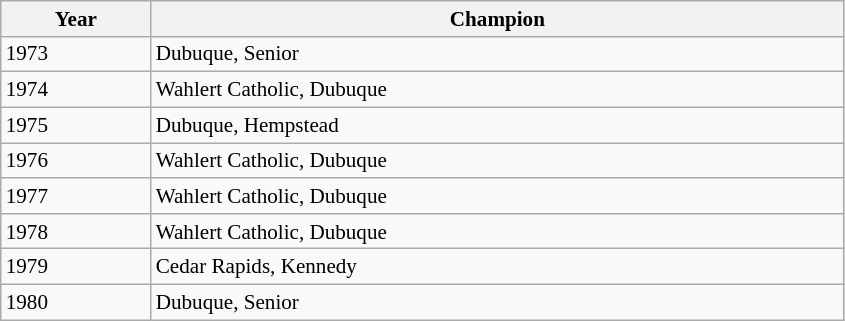<table class="wikitable collapsible collapsed" style="font-size:88%; min-width:40em">
<tr>
<th>Year</th>
<th>Champion</th>
</tr>
<tr>
<td>1973</td>
<td>Dubuque, Senior</td>
</tr>
<tr>
<td>1974</td>
<td>Wahlert Catholic, Dubuque</td>
</tr>
<tr>
<td>1975</td>
<td>Dubuque, Hempstead</td>
</tr>
<tr>
<td>1976</td>
<td>Wahlert Catholic, Dubuque</td>
</tr>
<tr>
<td>1977</td>
<td>Wahlert Catholic, Dubuque</td>
</tr>
<tr>
<td>1978</td>
<td>Wahlert Catholic, Dubuque</td>
</tr>
<tr>
<td>1979</td>
<td>Cedar Rapids, Kennedy</td>
</tr>
<tr>
<td>1980</td>
<td>Dubuque, Senior</td>
</tr>
</table>
